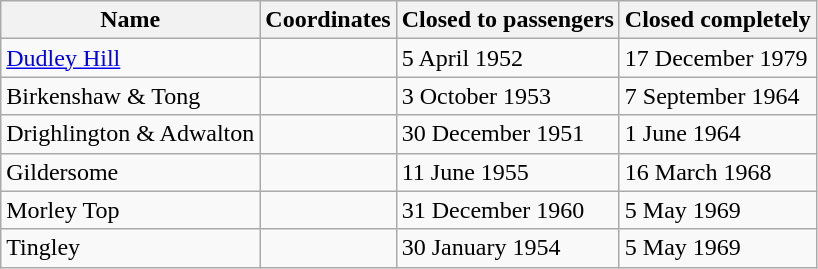<table class="wikitable">
<tr>
<th>Name</th>
<th>Coordinates</th>
<th>Closed to passengers</th>
<th>Closed completely</th>
</tr>
<tr>
<td><a href='#'>Dudley Hill</a></td>
<td></td>
<td>5 April 1952</td>
<td>17 December 1979</td>
</tr>
<tr>
<td>Birkenshaw & Tong</td>
<td></td>
<td>3 October 1953</td>
<td>7 September 1964</td>
</tr>
<tr>
<td>Drighlington & Adwalton</td>
<td></td>
<td>30 December 1951</td>
<td>1 June 1964</td>
</tr>
<tr>
<td>Gildersome</td>
<td></td>
<td>11 June 1955</td>
<td>16 March 1968</td>
</tr>
<tr>
<td>Morley Top</td>
<td></td>
<td>31 December 1960</td>
<td>5 May 1969</td>
</tr>
<tr>
<td>Tingley</td>
<td></td>
<td>30 January 1954</td>
<td>5 May 1969</td>
</tr>
</table>
